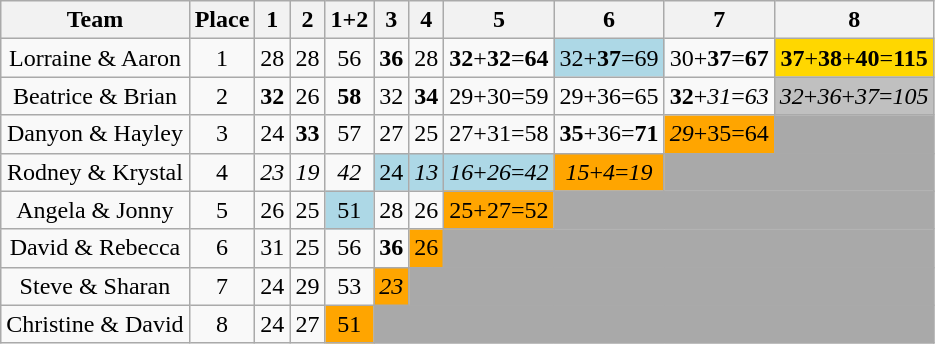<table class="wikitable sortable" style="text-align:center" align="center">
<tr>
<th>Team</th>
<th>Place</th>
<th>1</th>
<th>2</th>
<th>1+2</th>
<th>3</th>
<th>4</th>
<th>5</th>
<th>6</th>
<th>7</th>
<th>8</th>
</tr>
<tr>
<td>Lorraine & Aaron</td>
<td>1</td>
<td>28</td>
<td>28</td>
<td>56</td>
<td><span><strong>36</strong></span></td>
<td>28</td>
<td><span><strong>32</strong></span>+<span><strong>32</strong></span>=<span><strong>64</strong></span></td>
<td bgcolor="lightblue">32+<span><strong>37</strong></span>=69</td>
<td>30+<span><strong>37</strong></span>=<span><strong>67</strong></span></td>
<td bgcolor="gold"><span><strong>37</strong></span>+<span><strong>38</strong></span>+<span><strong>40</strong></span>=<span><strong>115</strong></span></td>
</tr>
<tr>
<td>Beatrice & Brian</td>
<td>2</td>
<td><span> <strong>32</strong></span></td>
<td>26</td>
<td><span><strong>58</strong></span></td>
<td>32</td>
<td><span> <strong>34</strong></span></td>
<td>29+30=59</td>
<td>29+36=65</td>
<td><span> <strong>32</strong></span>+<span><em>31</em></span>=<span><em>63</em></span></td>
<td bgcolor="silver"><span> <em>32</em></span>+<span><em>36</em></span>+<span><em>37</em></span>=<span><em>105</em></span></td>
</tr>
<tr>
<td>Danyon & Hayley</td>
<td>3</td>
<td>24</td>
<td><span><strong>33</strong></span></td>
<td>57</td>
<td>27</td>
<td>25</td>
<td>27+31=58</td>
<td><span><strong>35</strong></span>+36=<span><strong>71</strong></span></td>
<td bgcolor=orange><span><em>29</em></span>+35=64</td>
<td colspan=1 bgcolor="darkgray"></td>
</tr>
<tr>
<td>Rodney & Krystal</td>
<td>4</td>
<td><span> <em>23</em> </span></td>
<td><span> <em>19</em> </span></td>
<td><span> <em>42</em> </span></td>
<td bgcolor="lightblue">24</td>
<td bgcolor="lightblue"><span> <em>13</em></span></td>
<td bgcolor="lightblue"><span> <em>16</em></span>+<span><em>26</em></span>=<span><em>42</em></span></td>
<td bgcolor=orange><span> <em>15</em></span>+<span><em>4</em></span>=<span><em>19</em></span></td>
<td colspan=2 bgcolor="darkgray"></td>
</tr>
<tr>
<td>Angela & Jonny</td>
<td>5</td>
<td>26</td>
<td>25</td>
<td bgcolor="lightblue">51</td>
<td>28</td>
<td>26</td>
<td bgcolor=orange>25+27=52</td>
<td colspan=3 bgcolor="darkgray"></td>
</tr>
<tr>
<td>David & Rebecca</td>
<td>6</td>
<td>31</td>
<td>25</td>
<td>56</td>
<td><span><strong>36</strong></span></td>
<td bgcolor=orange>26</td>
<td colspan=4 bgcolor="darkgray"></td>
</tr>
<tr>
<td>Steve & Sharan</td>
<td>7</td>
<td>24</td>
<td>29</td>
<td>53</td>
<td bgcolor=orange><span> <em>23</em></span></td>
<td colspan=5 bgcolor="darkgray"></td>
</tr>
<tr>
<td>Christine & David</td>
<td>8</td>
<td>24</td>
<td>27</td>
<td bgcolor=orange>51</td>
<td colspan=6 bgcolor="darkgray"></td>
</tr>
</table>
